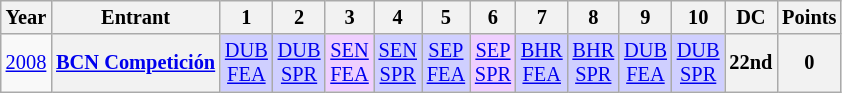<table class="wikitable" style="text-align:center; font-size:85%">
<tr>
<th>Year</th>
<th>Entrant</th>
<th>1</th>
<th>2</th>
<th>3</th>
<th>4</th>
<th>5</th>
<th>6</th>
<th>7</th>
<th>8</th>
<th>9</th>
<th>10</th>
<th>DC</th>
<th>Points</th>
</tr>
<tr>
<td><a href='#'>2008</a></td>
<th nowrap><a href='#'>BCN Competición</a></th>
<td style="background:#CFCFFF;"><a href='#'>DUB<br>FEA</a><br></td>
<td style="background:#CFCFFF;"><a href='#'>DUB<br>SPR</a><br></td>
<td style="background:#EFCFFF;"><a href='#'>SEN<br>FEA</a><br></td>
<td style="background:#CFCFFF;"><a href='#'>SEN<br>SPR</a><br></td>
<td style="background:#CFCFFF;"><a href='#'>SEP<br>FEA</a><br></td>
<td style="background:#EFCFFF;"><a href='#'>SEP<br>SPR</a><br></td>
<td style="background:#CFCFFF;"><a href='#'>BHR<br>FEA</a><br></td>
<td style="background:#CFCFFF;"><a href='#'>BHR<br>SPR</a><br></td>
<td style="background:#CFCFFF;"><a href='#'>DUB<br>FEA</a><br></td>
<td style="background:#CFCFFF;"><a href='#'>DUB<br>SPR</a><br></td>
<th>22nd</th>
<th>0</th>
</tr>
</table>
